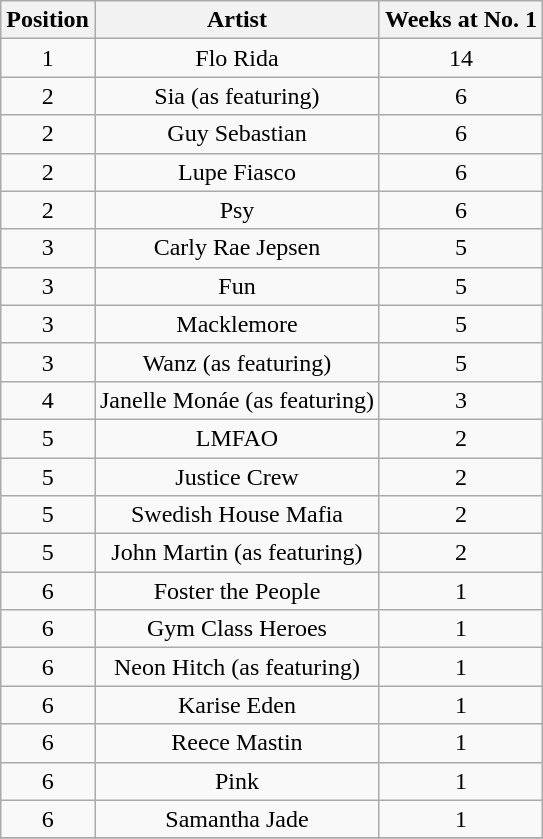<table class="wikitable">
<tr>
<th style="text-align: center;">Position</th>
<th style="text-align: center;">Artist</th>
<th style="text-align: center;">Weeks at No. 1</th>
</tr>
<tr>
<td style="text-align: center;">1</td>
<td style="text-align: center;">Flo Rida</td>
<td style="text-align: center;">14</td>
</tr>
<tr>
<td style="text-align: center;">2</td>
<td style="text-align: center;">Sia (as featuring)</td>
<td style="text-align: center;">6</td>
</tr>
<tr>
<td style="text-align: center;">2</td>
<td style="text-align: center;">Guy Sebastian</td>
<td style="text-align: center;">6</td>
</tr>
<tr>
<td style="text-align: center;">2</td>
<td style="text-align: center;">Lupe Fiasco</td>
<td style="text-align: center;">6</td>
</tr>
<tr>
<td style="text-align: center;">2</td>
<td style="text-align: center;">Psy</td>
<td style="text-align: center;">6</td>
</tr>
<tr>
<td style="text-align: center;">3</td>
<td style="text-align: center;">Carly Rae Jepsen</td>
<td style="text-align: center;">5</td>
</tr>
<tr>
<td style="text-align: center;">3</td>
<td style="text-align: center;">Fun</td>
<td style="text-align: center;">5</td>
</tr>
<tr>
<td style="text-align: center;">3</td>
<td style="text-align: center;">Macklemore</td>
<td style="text-align: center;">5</td>
</tr>
<tr>
<td style="text-align: center;">3</td>
<td style="text-align: center;">Wanz (as featuring)</td>
<td style="text-align: center;">5</td>
</tr>
<tr>
<td style="text-align: center;">4</td>
<td style="text-align: center;">Janelle Monáe (as featuring)</td>
<td style="text-align: center;">3</td>
</tr>
<tr>
<td style="text-align: center;">5</td>
<td style="text-align: center;">LMFAO</td>
<td style="text-align: center;">2</td>
</tr>
<tr>
<td style="text-align: center;">5</td>
<td style="text-align: center;">Justice Crew</td>
<td style="text-align: center;">2</td>
</tr>
<tr>
<td style="text-align: center;">5</td>
<td style="text-align: center;">Swedish House Mafia</td>
<td style="text-align: center;">2</td>
</tr>
<tr>
<td style="text-align: center;">5</td>
<td style="text-align: center;">John Martin (as featuring)</td>
<td style="text-align: center;">2</td>
</tr>
<tr>
<td style="text-align: center;">6</td>
<td style="text-align: center;">Foster the People</td>
<td style="text-align: center;">1</td>
</tr>
<tr>
<td style="text-align: center;">6</td>
<td style="text-align: center;">Gym Class Heroes</td>
<td style="text-align: center;">1</td>
</tr>
<tr>
<td style="text-align: center;">6</td>
<td style="text-align: center;">Neon Hitch (as featuring)</td>
<td style="text-align: center;">1</td>
</tr>
<tr>
<td style="text-align: center;">6</td>
<td style="text-align: center;">Karise Eden</td>
<td style="text-align: center;">1</td>
</tr>
<tr>
<td style="text-align: center;">6</td>
<td style="text-align: center;">Reece Mastin</td>
<td style="text-align: center;">1</td>
</tr>
<tr>
<td style="text-align: center;">6</td>
<td style="text-align: center;">Pink</td>
<td style="text-align: center;">1</td>
</tr>
<tr>
<td style="text-align: center;">6</td>
<td style="text-align: center;">Samantha Jade</td>
<td style="text-align: center;">1</td>
</tr>
<tr>
</tr>
</table>
